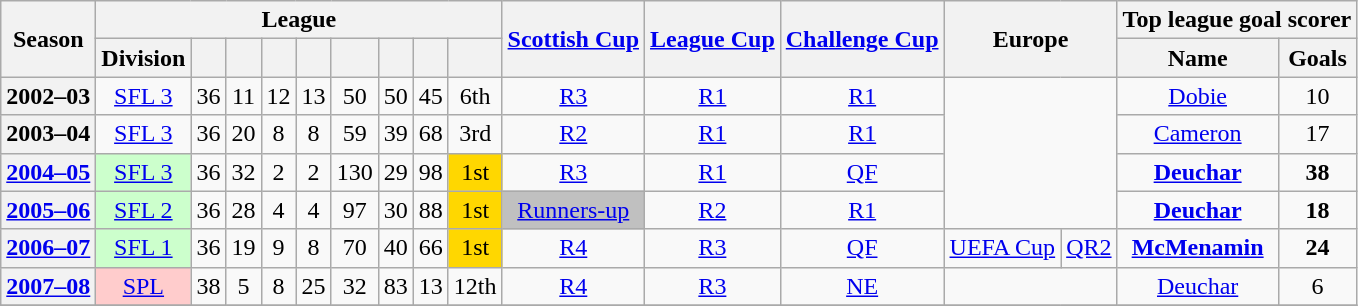<table class="wikitable" style="text-align: center">
<tr>
<th rowspan=2>Season</th>
<th colspan=9>League</th>
<th rowspan=2><a href='#'>Scottish Cup</a></th>
<th rowspan=2><a href='#'>League Cup</a></th>
<th rowspan=2><a href='#'>Challenge Cup</a></th>
<th rowspan=2 colspan=2>Europe</th>
<th colspan=2>Top league goal scorer</th>
</tr>
<tr>
<th>Division</th>
<th></th>
<th></th>
<th></th>
<th></th>
<th></th>
<th></th>
<th></th>
<th></th>
<th>Name</th>
<th>Goals</th>
</tr>
<tr>
<th>2002–03</th>
<td><a href='#'>SFL 3</a></td>
<td>36</td>
<td>11</td>
<td>12</td>
<td>13</td>
<td>50</td>
<td>50</td>
<td>45</td>
<td>6th</td>
<td><a href='#'>R3</a></td>
<td><a href='#'>R1</a></td>
<td><a href='#'>R1</a></td>
<td colspan="2" rowspan="4"></td>
<td><a href='#'>Dobie</a></td>
<td>10</td>
</tr>
<tr>
<th>2003–04</th>
<td><a href='#'>SFL 3</a></td>
<td>36</td>
<td>20</td>
<td>8</td>
<td>8</td>
<td>59</td>
<td>39</td>
<td>68</td>
<td>3rd</td>
<td><a href='#'>R2</a></td>
<td><a href='#'>R1</a></td>
<td><a href='#'>R1</a></td>
<td><a href='#'>Cameron</a></td>
<td>17</td>
</tr>
<tr>
<th><a href='#'>2004–05</a></th>
<td bgcolor=#CCFFCC><a href='#'>SFL 3</a></td>
<td>36</td>
<td>32</td>
<td>2</td>
<td>2</td>
<td>130</td>
<td>29</td>
<td>98</td>
<td bgcolor=gold>1st</td>
<td><a href='#'>R3</a></td>
<td><a href='#'>R1</a></td>
<td><a href='#'>QF</a></td>
<td><strong><a href='#'>Deuchar</a></strong></td>
<td><strong>38</strong></td>
</tr>
<tr>
<th><a href='#'>2005–06</a></th>
<td bgcolor=#CCFFCC><a href='#'>SFL 2</a></td>
<td>36</td>
<td>28</td>
<td>4</td>
<td>4</td>
<td>97</td>
<td>30</td>
<td>88</td>
<td bgcolor=gold>1st</td>
<td bgcolor=silver><a href='#'>Runners-up</a></td>
<td><a href='#'>R2</a></td>
<td><a href='#'>R1</a></td>
<td><strong><a href='#'>Deuchar</a></strong></td>
<td><strong>18</strong></td>
</tr>
<tr>
<th><a href='#'>2006–07</a></th>
<td bgcolor=#CCFFCC><a href='#'>SFL 1</a></td>
<td>36</td>
<td>19</td>
<td>9</td>
<td>8</td>
<td>70</td>
<td>40</td>
<td>66</td>
<td bgcolor=gold>1st</td>
<td><a href='#'>R4</a></td>
<td><a href='#'>R3</a></td>
<td><a href='#'>QF</a></td>
<td><a href='#'>UEFA Cup</a></td>
<td><a href='#'>QR2</a></td>
<td><strong><a href='#'>McMenamin</a></strong></td>
<td><strong>24</strong></td>
</tr>
<tr>
<th><a href='#'>2007–08</a></th>
<td bgcolor=#FFCCCC><a href='#'>SPL</a></td>
<td>38</td>
<td>5</td>
<td>8</td>
<td>25</td>
<td>32</td>
<td>83</td>
<td>13</td>
<td>12th</td>
<td><a href='#'>R4</a></td>
<td><a href='#'>R3</a></td>
<td><a href='#'>NE</a></td>
<td colspan="2"></td>
<td><a href='#'>Deuchar</a></td>
<td>6</td>
</tr>
<tr>
</tr>
</table>
